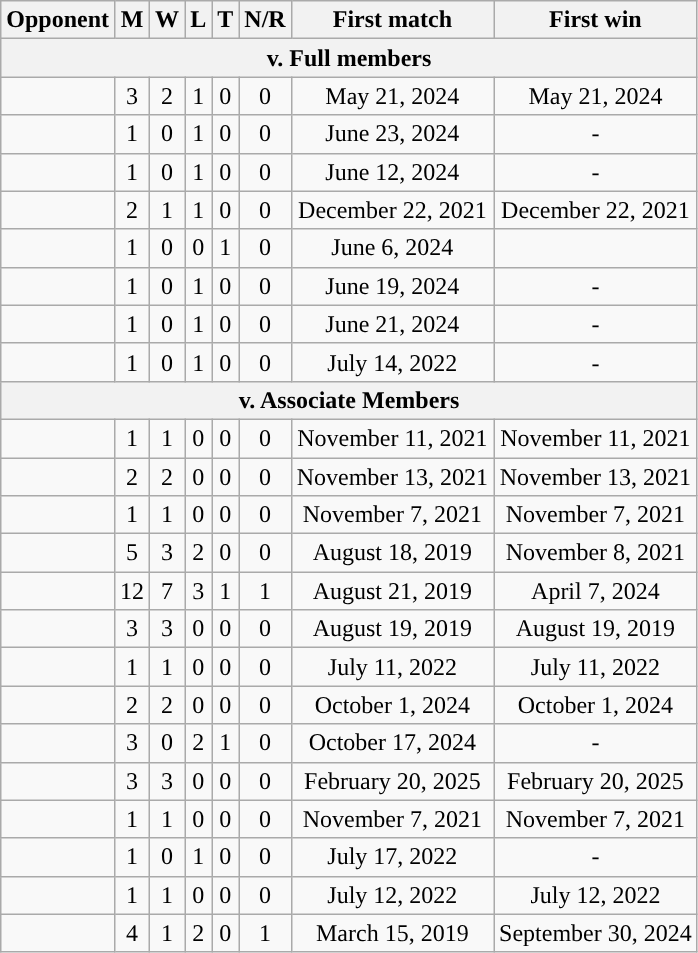<table class="wikitable" style="text-align: center;">
<tr>
<th>Opponent</th>
<th>M</th>
<th>W</th>
<th>L</th>
<th>T</th>
<th>N/R</th>
<th>First match</th>
<th>First win</th>
</tr>
<tr>
<th colspan="8">v. Full members</th>
</tr>
<tr>
<td align="left"></td>
<td>3</td>
<td>2</td>
<td>1</td>
<td>0</td>
<td>0</td>
<td>May 21, 2024</td>
<td>May 21, 2024</td>
</tr>
<tr>
<td align="left"></td>
<td>1</td>
<td>0</td>
<td>1</td>
<td>0</td>
<td>0</td>
<td>June 23, 2024</td>
<td>-</td>
</tr>
<tr>
<td align="left"></td>
<td>1</td>
<td>0</td>
<td>1</td>
<td>0</td>
<td>0</td>
<td>June 12, 2024</td>
<td>-</td>
</tr>
<tr>
<td align="left"></td>
<td>2</td>
<td>1</td>
<td>1</td>
<td>0</td>
<td>0</td>
<td>December 22, 2021</td>
<td>December 22, 2021</td>
</tr>
<tr>
<td align="left"></td>
<td>1</td>
<td>0</td>
<td>0</td>
<td>1</td>
<td>0</td>
<td>June 6, 2024</td>
<td></td>
</tr>
<tr>
<td align="left"></td>
<td>1</td>
<td>0</td>
<td>1</td>
<td>0</td>
<td>0</td>
<td>June 19, 2024</td>
<td>-</td>
</tr>
<tr>
<td align="left"></td>
<td>1</td>
<td>0</td>
<td>1</td>
<td>0</td>
<td>0</td>
<td>June 21, 2024</td>
<td>-</td>
</tr>
<tr>
<td align="left"></td>
<td>1</td>
<td>0</td>
<td>1</td>
<td>0</td>
<td>0</td>
<td>July 14, 2022</td>
<td>-</td>
</tr>
<tr>
<th colspan="8">v. Associate Members</th>
</tr>
<tr>
<td style="text-align:left;"></td>
<td>1</td>
<td>1</td>
<td>0</td>
<td>0</td>
<td>0</td>
<td>November 11, 2021</td>
<td>November 11, 2021</td>
</tr>
<tr>
<td style="text-align:left;"></td>
<td>2</td>
<td>2</td>
<td>0</td>
<td>0</td>
<td>0</td>
<td>November 13, 2021</td>
<td>November 13, 2021</td>
</tr>
<tr>
<td style="text-align:left;"></td>
<td>1</td>
<td>1</td>
<td>0</td>
<td>0</td>
<td>0</td>
<td>November 7, 2021</td>
<td>November 7, 2021</td>
</tr>
<tr>
<td style="text-align:left;"></td>
<td>5</td>
<td>3</td>
<td>2</td>
<td>0</td>
<td>0</td>
<td>August 18, 2019</td>
<td>November 8, 2021</td>
</tr>
<tr>
<td style="text-align:left;"></td>
<td>12</td>
<td>7</td>
<td>3</td>
<td>1</td>
<td>1</td>
<td>August 21, 2019</td>
<td>April 7, 2024</td>
</tr>
<tr>
<td style="text-align:left;"></td>
<td>3</td>
<td>3</td>
<td>0</td>
<td>0</td>
<td>0</td>
<td>August 19, 2019</td>
<td>August 19, 2019</td>
</tr>
<tr>
<td style="text-align:left;"></td>
<td>1</td>
<td>1</td>
<td>0</td>
<td>0</td>
<td>0</td>
<td>July 11, 2022</td>
<td>July 11, 2022</td>
</tr>
<tr>
<td style="text-align:left;"></td>
<td>2</td>
<td>2</td>
<td>0</td>
<td>0</td>
<td>0</td>
<td>October 1, 2024</td>
<td>October 1, 2024</td>
</tr>
<tr>
<td style="text-align:left;"></td>
<td>3</td>
<td>0</td>
<td>2</td>
<td>1</td>
<td>0</td>
<td>October 17, 2024</td>
<td>-</td>
</tr>
<tr>
<td style="text-align:left;"></td>
<td>3</td>
<td>3</td>
<td>0</td>
<td>0</td>
<td>0</td>
<td>February 20, 2025</td>
<td>February 20, 2025</td>
</tr>
<tr>
<td style="text-align:left;"></td>
<td>1</td>
<td>1</td>
<td>0</td>
<td>0</td>
<td>0</td>
<td>November 7, 2021</td>
<td>November 7, 2021</td>
</tr>
<tr>
<td style="text-align:left;"></td>
<td>1</td>
<td>0</td>
<td>1</td>
<td>0</td>
<td>0</td>
<td>July 17, 2022</td>
<td>-</td>
</tr>
<tr>
<td style="text-align:left;"></td>
<td>1</td>
<td>1</td>
<td>0</td>
<td>0</td>
<td>0</td>
<td>July 12, 2022</td>
<td>July 12, 2022</td>
</tr>
<tr>
<td style="text-align:left;"></td>
<td>4</td>
<td>1</td>
<td>2</td>
<td>0</td>
<td>1</td>
<td>March 15, 2019</td>
<td>September 30, 2024</td>
</tr>
</table>
